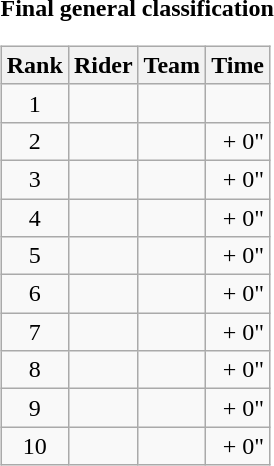<table>
<tr>
<td><strong>Final general classification</strong><br><table class="wikitable">
<tr>
<th scope="col">Rank</th>
<th scope="col">Rider</th>
<th scope="col">Team</th>
<th scope="col">Time</th>
</tr>
<tr>
<td style="text-align:center;">1</td>
<td></td>
<td></td>
<td style="text-align:right;"></td>
</tr>
<tr>
<td style="text-align:center;">2</td>
<td></td>
<td></td>
<td style="text-align:right;">+ 0"</td>
</tr>
<tr>
<td style="text-align:center;">3</td>
<td></td>
<td></td>
<td style="text-align:right;">+ 0"</td>
</tr>
<tr>
<td style="text-align:center;">4</td>
<td></td>
<td></td>
<td style="text-align:right;">+ 0"</td>
</tr>
<tr>
<td style="text-align:center;">5</td>
<td></td>
<td></td>
<td style="text-align:right;">+ 0"</td>
</tr>
<tr>
<td style="text-align:center;">6</td>
<td></td>
<td></td>
<td style="text-align:right;">+ 0"</td>
</tr>
<tr>
<td style="text-align:center;">7</td>
<td></td>
<td></td>
<td style="text-align:right;">+ 0"</td>
</tr>
<tr>
<td style="text-align:center;">8</td>
<td></td>
<td></td>
<td style="text-align:right;">+ 0"</td>
</tr>
<tr>
<td style="text-align:center;">9</td>
<td></td>
<td></td>
<td style="text-align:right;">+ 0"</td>
</tr>
<tr>
<td style="text-align:center;">10</td>
<td></td>
<td></td>
<td style="text-align:right;">+ 0"</td>
</tr>
</table>
</td>
</tr>
</table>
